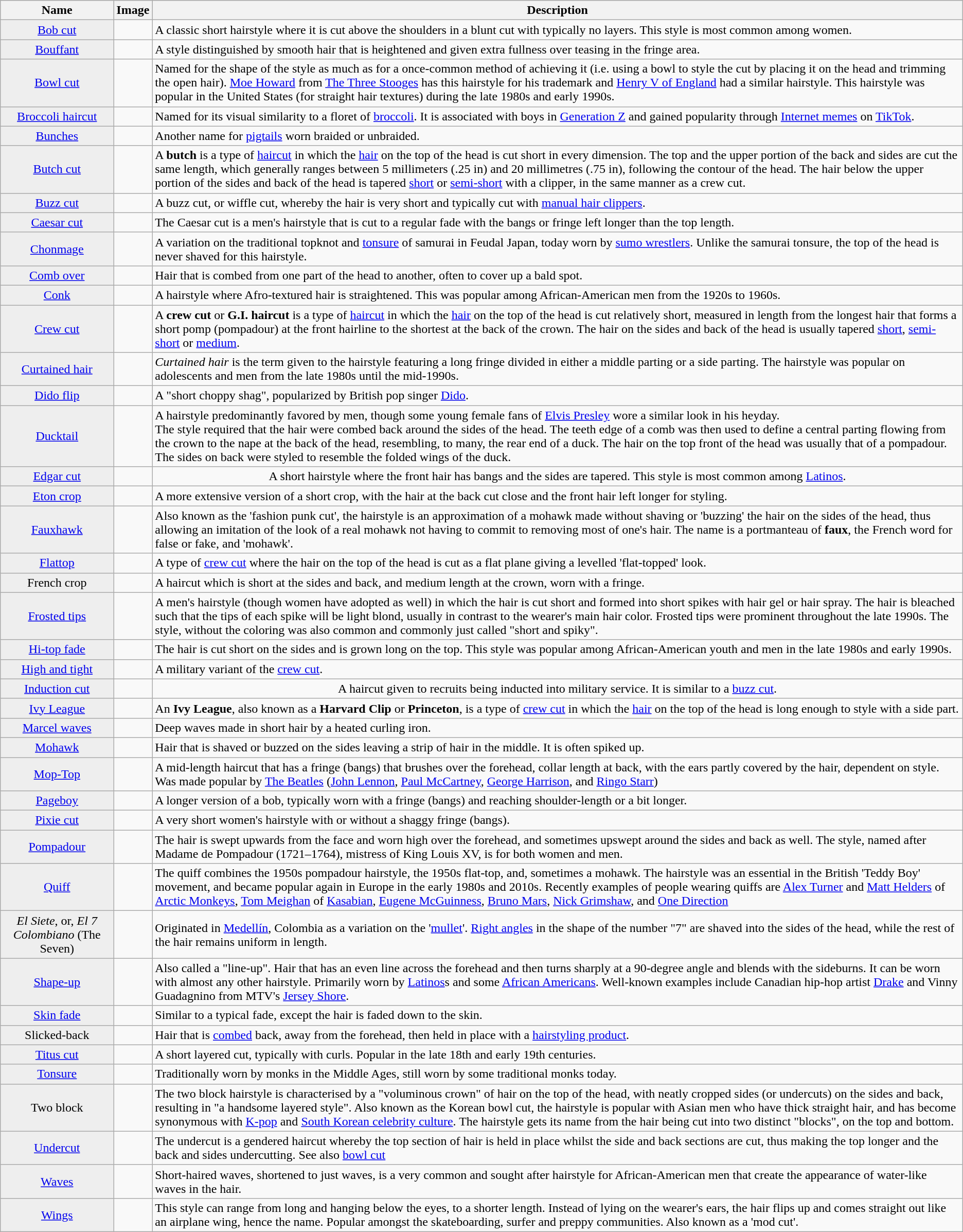<table class="wikitable" style="text-align: center">
<tr style="background:#cccccc">
<th>Name</th>
<th>Image</th>
<th>Description</th>
</tr>
<tr>
<td style="background:#eeeeee"><a href='#'>Bob cut</a></td>
<td></td>
<td align=left>A classic short hairstyle where it is cut above the shoulders in a blunt cut with typically no layers. This style is most common among women.</td>
</tr>
<tr>
<td style="background:#eeeeee"><a href='#'>Bouffant</a></td>
<td></td>
<td align=left>A style distinguished by smooth hair that is heightened and given extra fullness over teasing in the fringe area.</td>
</tr>
<tr>
<td style="background:#eeeeee"><a href='#'>Bowl cut</a></td>
<td></td>
<td align="left">Named for the shape of the style as much as for a once-common method of achieving it (i.e. using a bowl to style the cut by placing it on the head and trimming the open hair). <a href='#'>Moe Howard</a> from <a href='#'>The Three Stooges</a> has this hairstyle for his trademark and <a href='#'>Henry V of England</a> had a similar hairstyle. This hairstyle was popular in the United States (for straight hair textures) during the late 1980s and early 1990s.</td>
</tr>
<tr>
<td style="background:#eeeeee"><a href='#'>Broccoli haircut</a></td>
<td></td>
<td align="left">Named for its visual similarity to a floret of <a href='#'>broccoli</a>. It is associated with boys in <a href='#'>Generation Z</a> and gained popularity through <a href='#'>Internet memes</a> on <a href='#'>TikTok</a>.</td>
</tr>
<tr>
<td style="background:#eeeeee"><a href='#'>Bunches</a></td>
<td></td>
<td align=left>Another name for <a href='#'>pigtails</a> worn braided or unbraided.</td>
</tr>
<tr>
<td style="background:#eeeeee"><a href='#'>Butch cut</a></td>
<td></td>
<td align=left>A <strong>butch</strong> is a type of <a href='#'>haircut</a> in which the <a href='#'>hair</a> on the top of the head is cut short in every dimension. The top and the upper portion of the back and sides are cut the same length, which generally ranges between 5 millimeters (.25 in) and 20 millimetres (.75 in), following the contour of the head. The hair below the upper portion of the sides and back of the head is tapered <a href='#'>short</a> or <a href='#'>semi-short</a> with a clipper, in the same manner as a crew cut.</td>
</tr>
<tr>
<td style="background:#eeeeee"><a href='#'>Buzz cut</a></td>
<td></td>
<td align="left">A buzz cut, or wiffle cut, whereby the hair is very short and typically cut with <a href='#'>manual hair clippers</a>.</td>
</tr>
<tr>
<td style="background:#eeeeee"><a href='#'>Caesar cut</a></td>
<td></td>
<td align=left>The Caesar cut is a men's hairstyle that is cut to a regular fade with the bangs or fringe left longer than the top length.</td>
</tr>
<tr>
<td style="background:#eeeeee"><a href='#'>Chonmage</a></td>
<td></td>
<td align=left>A variation on the traditional topknot and <a href='#'>tonsure</a> of samurai in Feudal Japan, today worn by <a href='#'>sumo wrestlers</a>. Unlike the samurai tonsure, the top of the head is never shaved for this hairstyle.</td>
</tr>
<tr>
<td style="background:#eeeeee"><a href='#'>Comb over</a></td>
<td></td>
<td align=left>Hair that is combed from one part of the head to another, often to cover up a bald spot.</td>
</tr>
<tr>
<td style="background:#eeeeee"><a href='#'>Conk</a></td>
<td></td>
<td align=left>A hairstyle where Afro-textured hair is straightened. This was popular among African-American men from the 1920s to 1960s.</td>
</tr>
<tr>
<td style="background:#eeeeee"><a href='#'>Crew cut</a></td>
<td></td>
<td align=left>A <strong>crew cut</strong> or <strong>G.I. haircut</strong> is a type of <a href='#'>haircut</a> in which the <a href='#'>hair</a> on the top of the head is cut relatively short, measured in length from the longest hair that forms a short pomp (pompadour) at the front hairline to the shortest at the back of the crown. The hair on the sides and back of the head is usually tapered <a href='#'>short</a>, <a href='#'>semi-short</a> or <a href='#'>medium</a>.</td>
</tr>
<tr>
<td style="background:#eeeeee"><a href='#'>Curtained hair</a></td>
<td></td>
<td align="left"><em>Curtained hair</em> is the term given to the hairstyle featuring a long fringe divided in either a middle parting or a side parting. The hairstyle was popular on adolescents and men from the late 1980s until the mid-1990s.</td>
</tr>
<tr>
<td style="background:#eeeeee"><a href='#'>Dido flip</a></td>
<td></td>
<td align=left>A "short choppy shag", popularized by British pop singer <a href='#'>Dido</a>.</td>
</tr>
<tr>
<td style="background:#eeeeee"><a href='#'>Ducktail</a></td>
<td></td>
<td align=left>A hairstyle predominantly favored by men, though some young female fans of <a href='#'>Elvis Presley</a> wore a similar look in his heyday.<br>The style required that the hair were combed back around the sides of the head. The teeth edge of a comb was then used to define a central parting flowing from the crown to the nape at the back of the head, resembling, to many, the rear end of a duck. The hair on the top front of the head was usually that of a pompadour. The sides on back were styled to resemble the folded wings of the duck.</td>
</tr>
<tr>
<td style="background:#eeeeee"><a href='#'>Edgar cut</a></td>
<td></td>
<td>A short hairstyle where the front hair has bangs and the sides are tapered. This style is most common among <a href='#'>Latinos</a>.</td>
</tr>
<tr>
<td style="background:#eeeeee"><a href='#'>Eton crop</a></td>
<td></td>
<td align=left>A more extensive version of a short crop, with the hair at the back cut close and the front hair left longer for styling.</td>
</tr>
<tr>
<td style="background:#eeeeee"><a href='#'>Fauxhawk</a></td>
<td></td>
<td align=left>Also known as the 'fashion punk cut', the hairstyle is an approximation of a mohawk made without shaving or 'buzzing' the hair on the sides of the head, thus allowing an imitation of the look of a real mohawk not having to commit to removing most of one's hair. The name is a portmanteau of <strong>faux</strong>, the French word for false or fake, and 'mohawk'.</td>
</tr>
<tr>
<td style="background:#eeeeee"><a href='#'>Flattop</a></td>
<td></td>
<td align=left>A type of <a href='#'>crew cut</a> where the hair on the top of the head is cut as a flat plane giving a levelled 'flat-topped' look.</td>
</tr>
<tr>
<td style="background:#eeeeee">French crop</td>
<td></td>
<td align=left>A haircut which is short at the sides and back, and medium length at the crown, worn with a fringe.</td>
</tr>
<tr>
<td style="background:#eeeeee"><a href='#'>Frosted tips</a></td>
<td></td>
<td align=left>A men's hairstyle (though women have adopted as well) in which the hair is cut short and formed into short spikes with hair gel or hair spray. The hair is bleached such that the tips of each spike will be light blond, usually in contrast to the wearer's main hair color. Frosted tips were prominent throughout the late 1990s. The style, without the coloring was also common and commonly just called "short and spiky".</td>
</tr>
<tr>
<td style="background:#eeeeee"><a href='#'>Hi-top fade</a></td>
<td></td>
<td align=left>The hair is cut short on the sides and is grown long on the top. This style was popular among African-American youth and men in the late 1980s and early 1990s.</td>
</tr>
<tr>
<td style="background:#eeeeee"><a href='#'>High and tight</a></td>
<td></td>
<td align=left>A military variant of the <a href='#'>crew cut</a>.</td>
</tr>
<tr>
<td style="background:#eeeeee"><a href='#'>Induction cut</a></td>
<td></td>
<td>A haircut given to recruits being inducted into military service. It is similar to a <a href='#'>buzz cut</a>.</td>
</tr>
<tr>
<td style="background:#eeeeee"><a href='#'>Ivy League</a></td>
<td></td>
<td align=left>An <strong>Ivy League</strong>, also known as a <strong>Harvard Clip</strong> or <strong>Princeton</strong>, is a type of <a href='#'>crew cut</a> in which the <a href='#'>hair</a> on the top of the head is long enough to style with a side part.</td>
</tr>
<tr>
<td style="background:#eeeeee"><a href='#'>Marcel waves</a></td>
<td></td>
<td align=left>Deep waves made in short hair by a heated curling iron.</td>
</tr>
<tr>
<td style="background:#eeeeee"><a href='#'>Mohawk</a></td>
<td></td>
<td align=left>Hair that is shaved or buzzed on the sides leaving a strip of hair in the middle. It is often spiked up.</td>
</tr>
<tr>
<td style="background:#eeeeee"><a href='#'>Mop-Top</a></td>
<td></td>
<td align=left>A mid-length haircut that has a fringe (bangs) that brushes over the forehead, collar length at back, with the ears partly covered by the hair, dependent on style. Was made popular by <a href='#'>The Beatles</a> (<a href='#'>John Lennon</a>, <a href='#'>Paul McCartney</a>, <a href='#'>George Harrison</a>, and <a href='#'>Ringo Starr</a>)</td>
</tr>
<tr>
<td style="background:#eeeeee"><a href='#'>Pageboy</a></td>
<td></td>
<td align=left>A longer version of a bob, typically worn with a fringe (bangs) and reaching shoulder-length or a bit longer.</td>
</tr>
<tr>
<td style="background:#eeeeee"><a href='#'>Pixie cut</a></td>
<td></td>
<td align=left>A very short women's hairstyle with or without a shaggy fringe (bangs).</td>
</tr>
<tr>
<td style="background:#eeeeee"><a href='#'>Pompadour</a></td>
<td></td>
<td align=left>The hair is swept upwards from the face and worn high over the forehead, and sometimes upswept around the sides and back as well. The style, named after Madame de Pompadour (1721–1764), mistress of King Louis XV, is for both women and men.</td>
</tr>
<tr>
<td style="background:#eeeeee"><a href='#'>Quiff</a></td>
<td></td>
<td align=left>The quiff combines the 1950s pompadour hairstyle, the 1950s flat-top, and, sometimes a mohawk. The hairstyle was an essential in the British 'Teddy Boy' movement, and became popular again in Europe in the early 1980s and 2010s. Recently examples of people wearing quiffs are <a href='#'>Alex Turner</a> and <a href='#'>Matt Helders</a> of <a href='#'>Arctic Monkeys</a>, <a href='#'>Tom Meighan</a> of <a href='#'>Kasabian</a>, <a href='#'>Eugene McGuinness</a>, <a href='#'>Bruno Mars</a>, <a href='#'>Nick Grimshaw</a>, and <a href='#'>One Direction</a></td>
</tr>
<tr>
<td style="background:#eeeeee"><em>El Siete</em>, or, <em>El 7 Colombiano</em> (The Seven)</td>
<td></td>
<td align=left>Originated in <a href='#'>Medellín</a>, Colombia as a variation on the '<a href='#'>mullet</a>'. <a href='#'>Right angles</a> in the shape of the number "7" are shaved into the sides of the head, while the rest of the hair remains uniform in length.</td>
</tr>
<tr>
<td style="background:#eeeeee"><a href='#'>Shape-up</a></td>
<td></td>
<td align=left>Also called a "line-up". Hair that has an even line across the forehead and then turns sharply at a 90-degree angle and blends with the sideburns. It can be worn with almost any other hairstyle. Primarily worn by <a href='#'>Latinos</a>s and some <a href='#'>African Americans</a>. Well-known examples include Canadian hip-hop artist <a href='#'>Drake</a> and Vinny Guadagnino from MTV's <a href='#'>Jersey Shore</a>.</td>
</tr>
<tr>
<td style="background:#eeeeee"><a href='#'>Skin fade</a></td>
<td></td>
<td align=left>Similar to a typical fade, except the hair is faded down to the skin.</td>
</tr>
<tr>
<td style="background:#eeeeee">Slicked-back</td>
<td></td>
<td align=left>Hair that is <a href='#'>combed</a> back, away from the forehead, then held in place with a <a href='#'>hairstyling product</a>.</td>
</tr>
<tr>
<td style="background:#eeeeee"><a href='#'>Titus cut</a></td>
<td></td>
<td align=left>A short layered cut, typically with curls. Popular in the late 18th and early 19th centuries.</td>
</tr>
<tr>
<td style="background:#eeeeee"><a href='#'>Tonsure</a></td>
<td></td>
<td align=left>Traditionally worn by monks in the Middle Ages, still worn by some traditional monks today.</td>
</tr>
<tr>
<td style="background:#eeeeee">Two block</td>
<td></td>
<td align=left>The two block hairstyle is characterised by a "voluminous crown" of hair on the top of the head, with neatly cropped sides (or undercuts) on the sides and back, resulting in "a handsome layered style". Also known as the Korean bowl cut, the hairstyle is popular with Asian men who have thick straight hair, and has become synonymous with <a href='#'>K-pop</a> and <a href='#'>South Korean celebrity culture</a>. The hairstyle gets its name from the hair being cut into two distinct "blocks", on the top and bottom.</td>
</tr>
<tr>
<td style="background:#eeeeee"><a href='#'>Undercut</a></td>
<td></td>
<td align=left>The undercut is a gendered haircut whereby the top section of hair is held in place whilst the side and back sections are cut, thus making the top longer and the back and sides undercutting. See also <a href='#'>bowl cut</a></td>
</tr>
<tr>
<td style="background:#eeeeee"><a href='#'>Waves</a></td>
<td></td>
<td align=left>Short-haired waves, shortened to just waves, is a very common and sought after hairstyle for African-American men that create the appearance of water-like waves in the hair.</td>
</tr>
<tr>
<td style="background:#eeeeee"><a href='#'>Wings</a></td>
<td></td>
<td align=left>This style can range from long and hanging below the eyes, to a shorter length. Instead of lying on the wearer's ears, the hair flips up and comes straight out like an airplane wing, hence the name. Popular amongst the skateboarding, surfer and preppy communities. Also known as a 'mod cut'.</td>
</tr>
</table>
